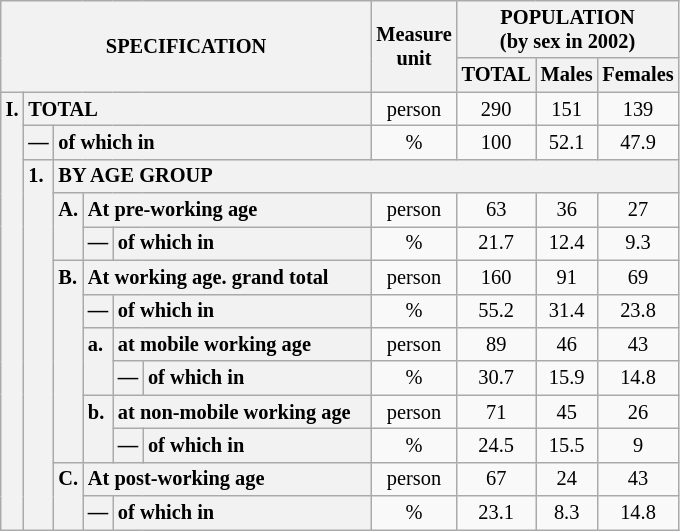<table class="wikitable" style="font-size:85%; text-align:center">
<tr>
<th rowspan="2" colspan="6">SPECIFICATION</th>
<th rowspan="2">Measure<br> unit</th>
<th colspan="3" rowspan="1">POPULATION<br> (by sex in 2002)</th>
</tr>
<tr>
<th>TOTAL</th>
<th>Males</th>
<th>Females</th>
</tr>
<tr>
<th style="text-align:left" valign="top" rowspan="13">I.</th>
<th style="text-align:left" colspan="5">TOTAL</th>
<td>person</td>
<td>290</td>
<td>151</td>
<td>139</td>
</tr>
<tr>
<th style="text-align:left" valign="top">—</th>
<th style="text-align:left" colspan="4">of which in</th>
<td>%</td>
<td>100</td>
<td>52.1</td>
<td>47.9</td>
</tr>
<tr>
<th style="text-align:left" valign="top" rowspan="11">1.</th>
<th style="text-align:left" colspan="19">BY AGE GROUP</th>
</tr>
<tr>
<th style="text-align:left" valign="top" rowspan="2">A.</th>
<th style="text-align:left" colspan="3">At pre-working age</th>
<td>person</td>
<td>63</td>
<td>36</td>
<td>27</td>
</tr>
<tr>
<th style="text-align:left" valign="top">—</th>
<th style="text-align:left" valign="top" colspan="2">of which in</th>
<td>%</td>
<td>21.7</td>
<td>12.4</td>
<td>9.3</td>
</tr>
<tr>
<th style="text-align:left" valign="top" rowspan="6">B.</th>
<th style="text-align:left" colspan="3">At working age. grand total</th>
<td>person</td>
<td>160</td>
<td>91</td>
<td>69</td>
</tr>
<tr>
<th style="text-align:left" valign="top">—</th>
<th style="text-align:left" valign="top" colspan="2">of which in</th>
<td>%</td>
<td>55.2</td>
<td>31.4</td>
<td>23.8</td>
</tr>
<tr>
<th style="text-align:left" valign="top" rowspan="2">a.</th>
<th style="text-align:left" colspan="2">at mobile working age</th>
<td>person</td>
<td>89</td>
<td>46</td>
<td>43</td>
</tr>
<tr>
<th style="text-align:left" valign="top">—</th>
<th style="text-align:left" valign="top" colspan="1">of which in                        </th>
<td>%</td>
<td>30.7</td>
<td>15.9</td>
<td>14.8</td>
</tr>
<tr>
<th style="text-align:left" valign="top" rowspan="2">b.</th>
<th style="text-align:left" colspan="2">at non-mobile working age</th>
<td>person</td>
<td>71</td>
<td>45</td>
<td>26</td>
</tr>
<tr>
<th style="text-align:left" valign="top">—</th>
<th style="text-align:left" valign="top" colspan="1">of which in                        </th>
<td>%</td>
<td>24.5</td>
<td>15.5</td>
<td>9</td>
</tr>
<tr>
<th style="text-align:left" valign="top" rowspan="2">C.</th>
<th style="text-align:left" colspan="3">At post-working age</th>
<td>person</td>
<td>67</td>
<td>24</td>
<td>43</td>
</tr>
<tr>
<th style="text-align:left" valign="top">—</th>
<th style="text-align:left" valign="top" colspan="2">of which in</th>
<td>%</td>
<td>23.1</td>
<td>8.3</td>
<td>14.8</td>
</tr>
</table>
